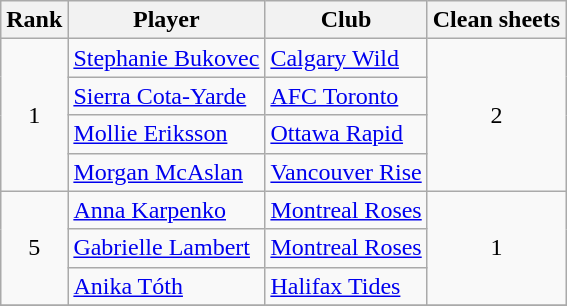<table class="wikitable">
<tr>
<th>Rank</th>
<th>Player</th>
<th>Club</th>
<th>Clean sheets</th>
</tr>
<tr>
<td style="text-align:center" rowspan="4">1</td>
<td> <a href='#'>Stephanie Bukovec</a></td>
<td><a href='#'>Calgary Wild</a></td>
<td style="text-align:center" rowspan="4">2</td>
</tr>
<tr>
<td> <a href='#'>Sierra Cota-Yarde</a></td>
<td><a href='#'>AFC Toronto</a></td>
</tr>
<tr>
<td> <a href='#'>Mollie Eriksson</a></td>
<td><a href='#'>Ottawa Rapid</a></td>
</tr>
<tr>
<td> <a href='#'>Morgan McAslan</a></td>
<td><a href='#'>Vancouver Rise</a></td>
</tr>
<tr>
<td style="text-align:center" rowspan="3">5</td>
<td> <a href='#'>Anna Karpenko</a></td>
<td><a href='#'>Montreal Roses</a></td>
<td style="text-align:center" rowspan="3">1</td>
</tr>
<tr>
<td> <a href='#'>Gabrielle Lambert</a></td>
<td><a href='#'>Montreal Roses</a></td>
</tr>
<tr>
<td> <a href='#'>Anika Tóth</a></td>
<td><a href='#'>Halifax Tides</a></td>
</tr>
<tr>
</tr>
</table>
